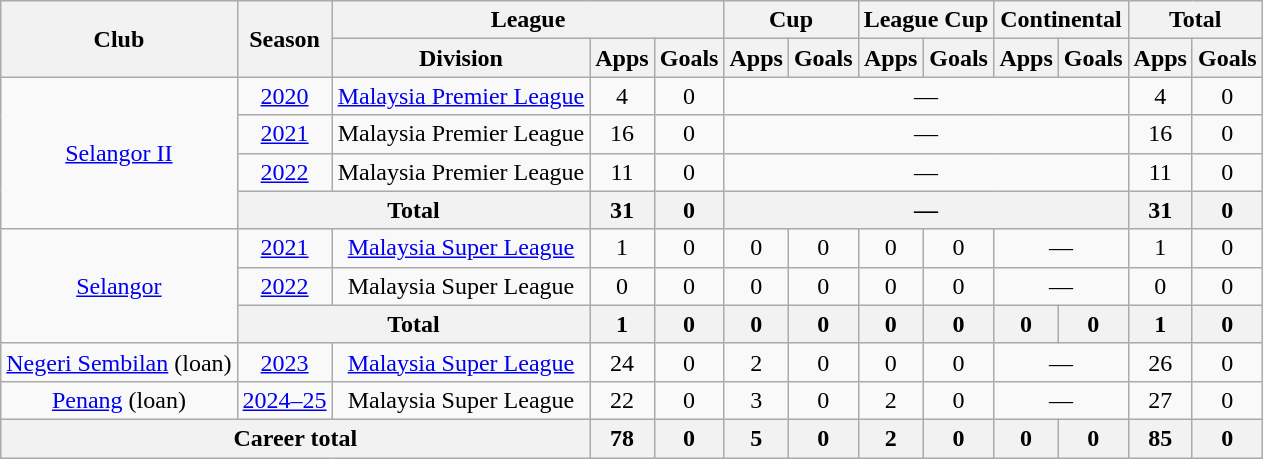<table class="wikitable" style="text-align: center;">
<tr>
<th rowspan="2">Club</th>
<th rowspan="2">Season</th>
<th colspan="3">League</th>
<th colspan="2">Cup</th>
<th colspan="2">League Cup</th>
<th colspan="2">Continental</th>
<th colspan="2">Total</th>
</tr>
<tr>
<th>Division</th>
<th>Apps</th>
<th>Goals</th>
<th>Apps</th>
<th>Goals</th>
<th>Apps</th>
<th>Goals</th>
<th>Apps</th>
<th>Goals</th>
<th>Apps</th>
<th>Goals</th>
</tr>
<tr>
<td rowspan="4"><a href='#'>Selangor II</a></td>
<td><a href='#'>2020</a></td>
<td><a href='#'>Malaysia Premier League</a></td>
<td>4</td>
<td>0</td>
<td colspan="6">—</td>
<td>4</td>
<td>0</td>
</tr>
<tr>
<td><a href='#'>2021</a></td>
<td>Malaysia Premier League</td>
<td>16</td>
<td>0</td>
<td colspan="6">—</td>
<td>16</td>
<td>0</td>
</tr>
<tr>
<td><a href='#'>2022</a></td>
<td>Malaysia Premier League</td>
<td>11</td>
<td>0</td>
<td colspan="6">—</td>
<td>11</td>
<td>0</td>
</tr>
<tr>
<th colspan="2">Total</th>
<th>31</th>
<th>0</th>
<th colspan="6">—</th>
<th>31</th>
<th>0</th>
</tr>
<tr>
<td rowspan="3"><a href='#'>Selangor</a></td>
<td><a href='#'>2021</a></td>
<td><a href='#'>Malaysia Super League</a></td>
<td>1</td>
<td>0</td>
<td>0</td>
<td>0</td>
<td>0</td>
<td>0</td>
<td colspan="2">—</td>
<td>1</td>
<td>0</td>
</tr>
<tr>
<td><a href='#'>2022</a></td>
<td>Malaysia Super League</td>
<td>0</td>
<td>0</td>
<td>0</td>
<td>0</td>
<td>0</td>
<td>0</td>
<td colspan="2">—</td>
<td>0</td>
<td>0</td>
</tr>
<tr>
<th colspan="2">Total</th>
<th>1</th>
<th>0</th>
<th>0</th>
<th>0</th>
<th>0</th>
<th>0</th>
<th>0</th>
<th>0</th>
<th>1</th>
<th>0</th>
</tr>
<tr>
<td rowspan="1"><a href='#'>Negeri Sembilan</a> (loan)</td>
<td><a href='#'>2023</a></td>
<td><a href='#'>Malaysia Super League</a></td>
<td>24</td>
<td>0</td>
<td>2</td>
<td>0</td>
<td>0</td>
<td>0</td>
<td colspan="2">—</td>
<td>26</td>
<td>0</td>
</tr>
<tr>
<td rowspan="1"><a href='#'>Penang</a> (loan)</td>
<td><a href='#'>2024–25</a></td>
<td>Malaysia Super League</td>
<td>22</td>
<td>0</td>
<td>3</td>
<td>0</td>
<td>2</td>
<td>0</td>
<td colspan="2">—</td>
<td>27</td>
<td>0</td>
</tr>
<tr>
<th colspan="3">Career total</th>
<th>78</th>
<th>0</th>
<th>5</th>
<th>0</th>
<th>2</th>
<th>0</th>
<th>0</th>
<th>0</th>
<th>85</th>
<th>0</th>
</tr>
</table>
